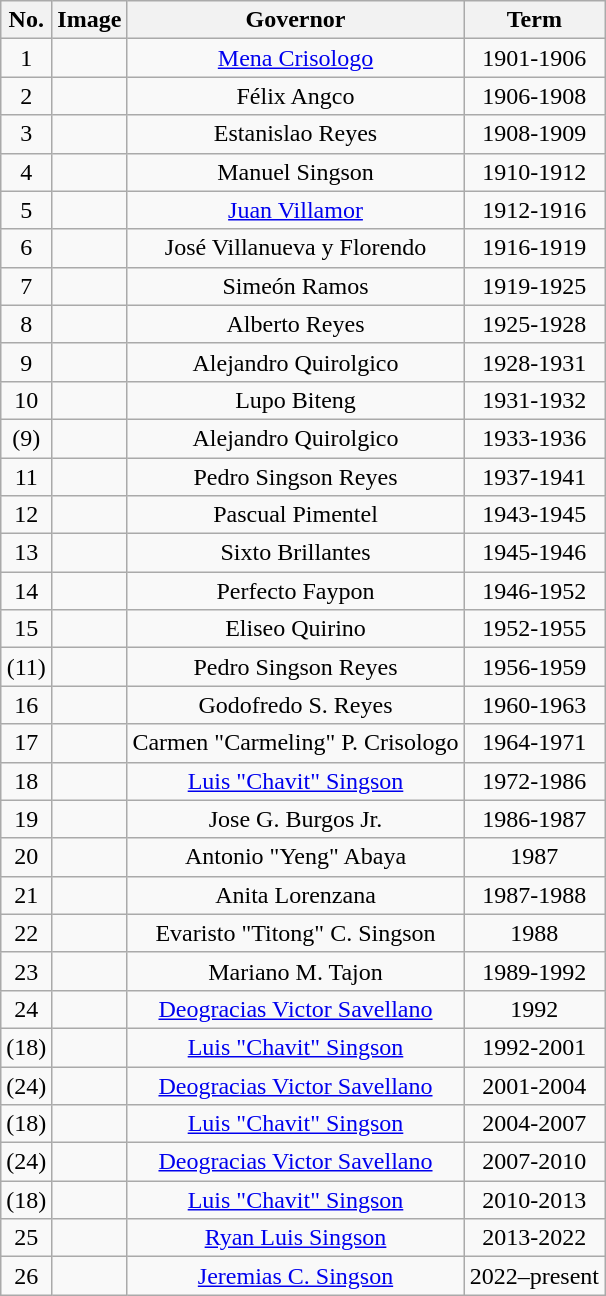<table class="wikitable" style="text-align:center;">
<tr>
<th>No.</th>
<th>Image</th>
<th>Governor</th>
<th>Term</th>
</tr>
<tr>
<td>1</td>
<td></td>
<td><a href='#'>Mena Crisologo</a></td>
<td>1901-1906</td>
</tr>
<tr>
<td>2</td>
<td></td>
<td>Félix Angco</td>
<td>1906-1908</td>
</tr>
<tr>
<td>3</td>
<td></td>
<td>Estanislao Reyes</td>
<td>1908-1909</td>
</tr>
<tr>
<td>4</td>
<td></td>
<td>Manuel Singson</td>
<td>1910-1912</td>
</tr>
<tr>
<td>5</td>
<td></td>
<td><a href='#'>Juan Villamor</a></td>
<td>1912-1916</td>
</tr>
<tr>
<td>6</td>
<td></td>
<td>José Villanueva y Florendo</td>
<td>1916-1919</td>
</tr>
<tr>
<td>7</td>
<td></td>
<td>Simeón Ramos</td>
<td>1919-1925</td>
</tr>
<tr>
<td>8</td>
<td></td>
<td>Alberto Reyes</td>
<td>1925-1928</td>
</tr>
<tr>
<td>9</td>
<td></td>
<td>Alejandro Quirolgico</td>
<td>1928-1931</td>
</tr>
<tr>
<td>10</td>
<td></td>
<td>Lupo Biteng</td>
<td>1931-1932</td>
</tr>
<tr>
<td>(9)</td>
<td></td>
<td>Alejandro Quirolgico</td>
<td>1933-1936</td>
</tr>
<tr>
<td>11</td>
<td></td>
<td>Pedro Singson Reyes</td>
<td>1937-1941</td>
</tr>
<tr>
<td>12</td>
<td></td>
<td>Pascual Pimentel</td>
<td>1943-1945</td>
</tr>
<tr>
<td>13</td>
<td></td>
<td>Sixto Brillantes</td>
<td>1945-1946</td>
</tr>
<tr>
<td>14</td>
<td></td>
<td>Perfecto Faypon</td>
<td>1946-1952</td>
</tr>
<tr>
<td>15</td>
<td></td>
<td>Eliseo Quirino</td>
<td>1952-1955</td>
</tr>
<tr>
<td>(11)</td>
<td></td>
<td>Pedro Singson Reyes</td>
<td>1956-1959</td>
</tr>
<tr>
<td>16</td>
<td></td>
<td>Godofredo S. Reyes</td>
<td>1960-1963</td>
</tr>
<tr>
<td>17</td>
<td></td>
<td>Carmen "Carmeling" P. Crisologo</td>
<td>1964-1971</td>
</tr>
<tr>
<td>18</td>
<td></td>
<td><a href='#'>Luis "Chavit" Singson</a></td>
<td>1972-1986</td>
</tr>
<tr>
<td>19</td>
<td></td>
<td>Jose G. Burgos Jr.</td>
<td>1986-1987</td>
</tr>
<tr>
<td>20</td>
<td></td>
<td>Antonio "Yeng" Abaya</td>
<td>1987</td>
</tr>
<tr>
<td>21</td>
<td></td>
<td>Anita Lorenzana</td>
<td>1987-1988</td>
</tr>
<tr>
<td>22</td>
<td></td>
<td>Evaristo "Titong" C. Singson</td>
<td>1988</td>
</tr>
<tr>
<td>23</td>
<td></td>
<td>Mariano M. Tajon</td>
<td>1989-1992</td>
</tr>
<tr>
<td>24</td>
<td></td>
<td><a href='#'>Deogracias Victor Savellano</a></td>
<td>1992</td>
</tr>
<tr>
<td>(18)</td>
<td></td>
<td><a href='#'>Luis "Chavit" Singson</a></td>
<td>1992-2001</td>
</tr>
<tr>
<td>(24)</td>
<td></td>
<td><a href='#'>Deogracias Victor Savellano</a></td>
<td>2001-2004</td>
</tr>
<tr>
<td>(18)</td>
<td></td>
<td><a href='#'>Luis "Chavit" Singson</a></td>
<td>2004-2007</td>
</tr>
<tr>
<td>(24)</td>
<td></td>
<td><a href='#'>Deogracias Victor Savellano</a></td>
<td>2007-2010</td>
</tr>
<tr>
<td>(18)</td>
<td></td>
<td><a href='#'>Luis "Chavit" Singson</a></td>
<td>2010-2013</td>
</tr>
<tr>
<td>25</td>
<td></td>
<td><a href='#'>Ryan Luis Singson</a></td>
<td>2013-2022</td>
</tr>
<tr>
<td>26</td>
<td></td>
<td><a href='#'>Jeremias C. Singson</a></td>
<td>2022–present</td>
</tr>
</table>
